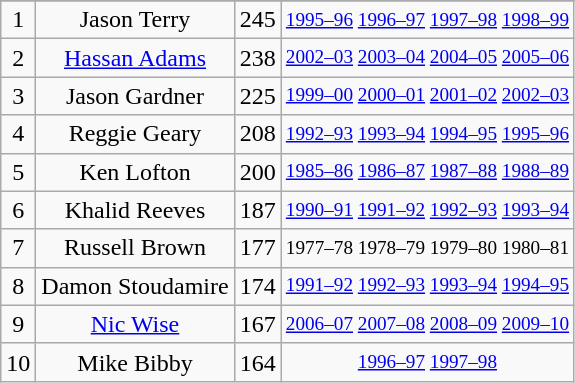<table class="wikitable" style="text-align: center;">
<tr>
</tr>
<tr>
<td>1</td>
<td>Jason Terry</td>
<td>245</td>
<td style="font-size:80%;"><a href='#'>1995–96</a> <a href='#'>1996–97</a> <a href='#'>1997–98</a> <a href='#'>1998–99</a></td>
</tr>
<tr>
<td>2</td>
<td><a href='#'>Hassan Adams</a></td>
<td>238</td>
<td style="font-size:80%;"><a href='#'>2002–03</a> <a href='#'>2003–04</a> <a href='#'>2004–05</a> <a href='#'>2005–06</a></td>
</tr>
<tr>
<td>3</td>
<td>Jason Gardner</td>
<td>225</td>
<td style="font-size:80%;"><a href='#'>1999–00</a> <a href='#'>2000–01</a> <a href='#'>2001–02</a> <a href='#'>2002–03</a></td>
</tr>
<tr>
<td>4</td>
<td>Reggie Geary</td>
<td>208</td>
<td style="font-size:80%;"><a href='#'>1992–93</a> <a href='#'>1993–94</a> <a href='#'>1994–95</a> <a href='#'>1995–96</a></td>
</tr>
<tr>
<td>5</td>
<td>Ken Lofton</td>
<td>200</td>
<td style="font-size:80%;"><a href='#'>1985–86</a> <a href='#'>1986–87</a> <a href='#'>1987–88</a> <a href='#'>1988–89</a></td>
</tr>
<tr>
<td>6</td>
<td>Khalid Reeves</td>
<td>187</td>
<td style="font-size:80%;"><a href='#'>1990–91</a> <a href='#'>1991–92</a> <a href='#'>1992–93</a> <a href='#'>1993–94</a></td>
</tr>
<tr>
<td>7</td>
<td>Russell Brown</td>
<td>177</td>
<td style="font-size:80%;">1977–78 1978–79 1979–80 1980–81</td>
</tr>
<tr>
<td>8</td>
<td>Damon Stoudamire</td>
<td>174</td>
<td style="font-size:80%;"><a href='#'>1991–92</a> <a href='#'>1992–93</a> <a href='#'>1993–94</a> <a href='#'>1994–95</a></td>
</tr>
<tr>
<td>9</td>
<td><a href='#'>Nic Wise</a></td>
<td>167</td>
<td style="font-size:80%;"><a href='#'>2006–07</a> <a href='#'>2007–08</a> <a href='#'>2008–09</a> <a href='#'>2009–10</a></td>
</tr>
<tr>
<td>10</td>
<td>Mike Bibby</td>
<td>164</td>
<td style="font-size:80%;"><a href='#'>1996–97</a> <a href='#'>1997–98</a></td>
</tr>
</table>
